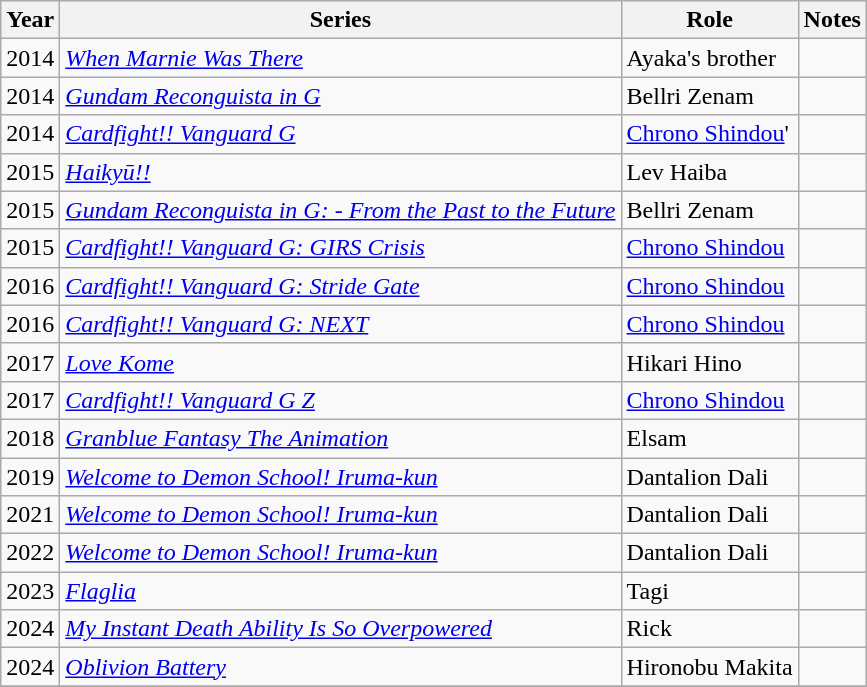<table class="wikitable sortable plainrowheaders">
<tr>
<th>Year</th>
<th>Series</th>
<th>Role</th>
<th class="unsortable">Notes</th>
</tr>
<tr>
<td>2014</td>
<td><em><a href='#'>When Marnie Was There</a></em></td>
<td>Ayaka's brother</td>
<td></td>
</tr>
<tr>
<td>2014</td>
<td><em><a href='#'>Gundam Reconguista in G</a></em></td>
<td>Bellri Zenam</td>
<td></td>
</tr>
<tr>
<td>2014</td>
<td><em><a href='#'>Cardfight!! Vanguard G</a></em></td>
<td><a href='#'>Chrono Shindou</a>'</td>
<td></td>
</tr>
<tr>
<td>2015</td>
<td><em><a href='#'>Haikyū!!</a></em></td>
<td>Lev Haiba</td>
<td></td>
</tr>
<tr>
<td>2015</td>
<td><a href='#'><em>Gundam Reconguista in G: - From the Past to the Future</em></a></td>
<td>Bellri Zenam</td>
<td></td>
</tr>
<tr>
<td>2015</td>
<td><em><a href='#'>Cardfight!! Vanguard G: GIRS Crisis</a></em></td>
<td><a href='#'>Chrono Shindou</a></td>
<td></td>
</tr>
<tr>
<td>2016</td>
<td><em><a href='#'>Cardfight!! Vanguard G: Stride Gate</a></em></td>
<td><a href='#'>Chrono Shindou</a></td>
<td></td>
</tr>
<tr>
<td>2016</td>
<td><em><a href='#'>Cardfight!! Vanguard G: NEXT</a></em></td>
<td><a href='#'>Chrono Shindou</a></td>
<td></td>
</tr>
<tr>
<td>2017</td>
<td><em><a href='#'>Love Kome</a></em></td>
<td>Hikari Hino</td>
<td></td>
</tr>
<tr>
<td>2017</td>
<td><em><a href='#'>Cardfight!! Vanguard G Z</a></em></td>
<td><a href='#'>Chrono Shindou</a></td>
<td></td>
</tr>
<tr>
<td>2018</td>
<td><em><a href='#'>Granblue Fantasy The Animation</a></em></td>
<td>Elsam</td>
<td></td>
</tr>
<tr>
<td>2019</td>
<td><em><a href='#'>Welcome to Demon School! Iruma-kun</a></em></td>
<td>Dantalion Dali</td>
<td></td>
</tr>
<tr>
<td>2021</td>
<td><em><a href='#'>Welcome to Demon School! Iruma-kun</a></em></td>
<td>Dantalion Dali</td>
<td></td>
</tr>
<tr>
<td>2022</td>
<td><em><a href='#'>Welcome to Demon School! Iruma-kun</a></em></td>
<td>Dantalion Dali</td>
<td></td>
</tr>
<tr>
<td>2023</td>
<td><em><a href='#'>Flaglia</a></em></td>
<td>Tagi</td>
<td></td>
</tr>
<tr>
<td>2024</td>
<td><em><a href='#'>My Instant Death Ability Is So Overpowered</a></em></td>
<td>Rick</td>
<td></td>
</tr>
<tr>
<td>2024</td>
<td><em><a href='#'>Oblivion Battery</a></em></td>
<td>Hironobu Makita</td>
<td></td>
</tr>
<tr>
</tr>
</table>
